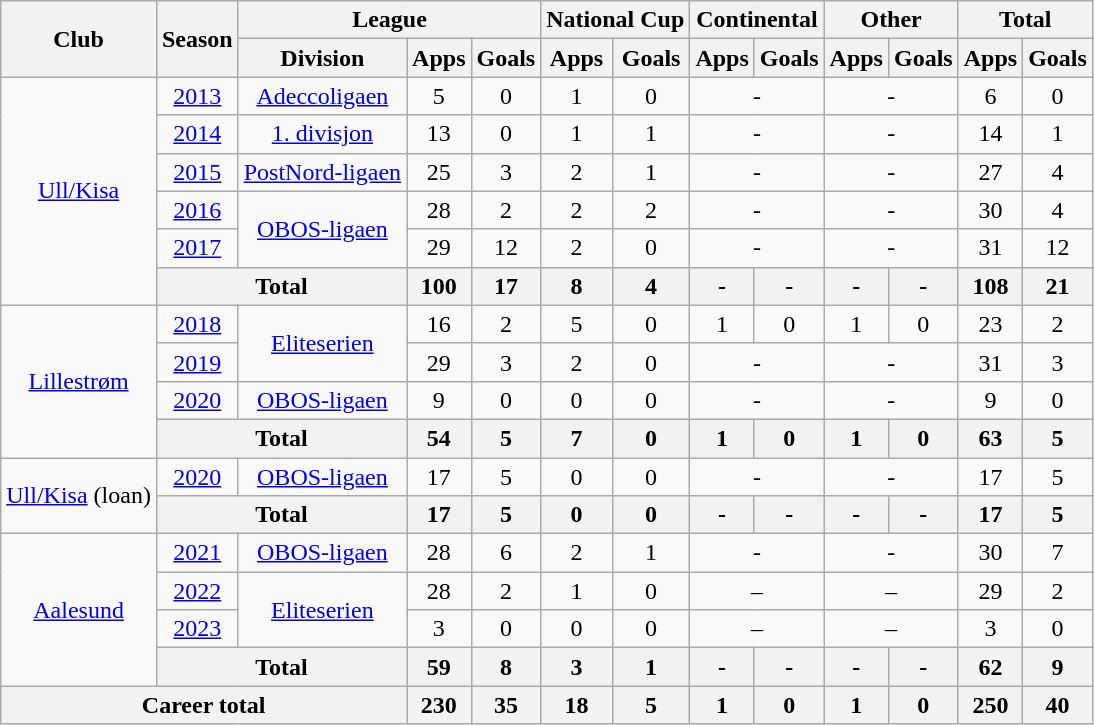<table class="wikitable" style="text-align: center;">
<tr>
<th rowspan="2">Club</th>
<th rowspan="2">Season</th>
<th colspan="3">League</th>
<th colspan="2">National Cup</th>
<th colspan="2">Continental</th>
<th colspan="2">Other</th>
<th colspan="2">Total</th>
</tr>
<tr>
<th>Division</th>
<th>Apps</th>
<th>Goals</th>
<th>Apps</th>
<th>Goals</th>
<th>Apps</th>
<th>Goals</th>
<th>Apps</th>
<th>Goals</th>
<th>Apps</th>
<th>Goals</th>
</tr>
<tr>
<td rowspan="6"><a href='#'>Ull/Kisa</a></td>
<td><a href='#'>2013</a></td>
<td rowspan="1"><a href='#'>Adeccoligaen</a></td>
<td>5</td>
<td>0</td>
<td>1</td>
<td>0</td>
<td colspan="2">-</td>
<td colspan="2">-</td>
<td>6</td>
<td>0</td>
</tr>
<tr>
<td><a href='#'>2014</a></td>
<td rowspan="1"><a href='#'>1. divisjon</a></td>
<td>13</td>
<td>0</td>
<td>1</td>
<td>1</td>
<td colspan="2">-</td>
<td colspan="2">-</td>
<td>14</td>
<td>1</td>
</tr>
<tr>
<td><a href='#'>2015</a></td>
<td rowspan="1"><a href='#'>PostNord-ligaen</a></td>
<td>25</td>
<td>3</td>
<td>2</td>
<td>1</td>
<td colspan="2">-</td>
<td colspan="2">-</td>
<td>27</td>
<td>4</td>
</tr>
<tr>
<td><a href='#'>2016</a></td>
<td rowspan="2"><a href='#'>OBOS-ligaen</a></td>
<td>28</td>
<td>2</td>
<td>2</td>
<td>2</td>
<td colspan="2">-</td>
<td colspan="2">-</td>
<td>30</td>
<td>4</td>
</tr>
<tr>
<td><a href='#'>2017</a></td>
<td>29</td>
<td>12</td>
<td>2</td>
<td>0</td>
<td colspan="2">-</td>
<td colspan="2">-</td>
<td>31</td>
<td>12</td>
</tr>
<tr>
<th colspan="2">Total</th>
<th>100</th>
<th>17</th>
<th>8</th>
<th>4</th>
<th>-</th>
<th>-</th>
<th>-</th>
<th>-</th>
<th>108</th>
<th>21</th>
</tr>
<tr>
<td rowspan="4"><a href='#'>Lillestrøm</a></td>
<td><a href='#'>2018</a></td>
<td rowspan="2"><a href='#'>Eliteserien</a></td>
<td>16</td>
<td>2</td>
<td>5</td>
<td>0</td>
<td>1</td>
<td>0</td>
<td>1</td>
<td>0</td>
<td>23</td>
<td>2</td>
</tr>
<tr>
<td><a href='#'>2019</a></td>
<td>29</td>
<td>3</td>
<td>2</td>
<td>0</td>
<td colspan="2">-</td>
<td colspan="2">-</td>
<td>31</td>
<td>3</td>
</tr>
<tr>
<td><a href='#'>2020</a></td>
<td rowspan="1"><a href='#'>OBOS-ligaen</a></td>
<td>9</td>
<td>0</td>
<td>0</td>
<td>0</td>
<td colspan="2">-</td>
<td colspan="2">-</td>
<td>9</td>
<td>0</td>
</tr>
<tr>
<th colspan="2">Total</th>
<th>54</th>
<th>5</th>
<th>7</th>
<th>0</th>
<th>1</th>
<th>0</th>
<th>1</th>
<th>0</th>
<th>63</th>
<th>5</th>
</tr>
<tr>
<td rowspan="2"><a href='#'>Ull/Kisa</a> (loan)</td>
<td><a href='#'>2020</a></td>
<td rowspan="1"><a href='#'>OBOS-ligaen</a></td>
<td>17</td>
<td>5</td>
<td>0</td>
<td>0</td>
<td colspan="2">-</td>
<td colspan="2">-</td>
<td>17</td>
<td>5</td>
</tr>
<tr>
<th colspan="2">Total</th>
<th>17</th>
<th>5</th>
<th>0</th>
<th>0</th>
<th>-</th>
<th>-</th>
<th>-</th>
<th>-</th>
<th>17</th>
<th>5</th>
</tr>
<tr>
<td rowspan="4"><a href='#'>Aalesund</a></td>
<td><a href='#'>2021</a></td>
<td rowspan="1"><a href='#'>OBOS-ligaen</a></td>
<td>28</td>
<td>6</td>
<td>2</td>
<td>1</td>
<td colspan="2">-</td>
<td colspan="2">-</td>
<td>30</td>
<td>7</td>
</tr>
<tr>
<td><a href='#'>2022</a></td>
<td rowspan="2"><a href='#'>Eliteserien</a></td>
<td>28</td>
<td>2</td>
<td>1</td>
<td>0</td>
<td colspan="2">–</td>
<td colspan="2">–</td>
<td>29</td>
<td>2</td>
</tr>
<tr>
<td><a href='#'>2023</a></td>
<td>3</td>
<td>0</td>
<td>0</td>
<td>0</td>
<td colspan="2">–</td>
<td colspan="2">–</td>
<td>3</td>
<td>0</td>
</tr>
<tr>
<th colspan="2">Total</th>
<th>59</th>
<th>8</th>
<th>3</th>
<th>1</th>
<th>-</th>
<th>-</th>
<th>-</th>
<th>-</th>
<th>62</th>
<th>9</th>
</tr>
<tr>
<th colspan="3">Career total</th>
<th>230</th>
<th>35</th>
<th>18</th>
<th>5</th>
<th>1</th>
<th>0</th>
<th>1</th>
<th>0</th>
<th>250</th>
<th>40</th>
</tr>
</table>
